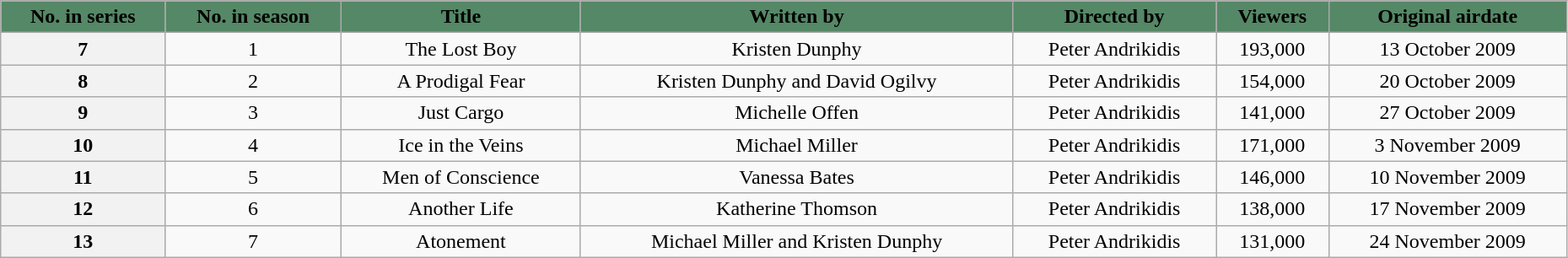<table class="wikitable plainrowheaders" width="98%">
<tr>
<th style="background: #558866;">No. in series</th>
<th style="background: #558866;">No. in season</th>
<th style="background-color: #558866;" align="center">Title</th>
<th style="background-color: #558866;" align="center">Written by</th>
<th style="background-color: #558866;" align="center">Directed by</th>
<th style="background-color: #558866;" align="center">Viewers</th>
<th style="background-color: #558866;" align="center">Original airdate</th>
</tr>
<tr>
<th align="center">7</th>
<td align="center">1</td>
<td align="center">The Lost Boy</td>
<td align="center">Kristen Dunphy</td>
<td align="center">Peter Andrikidis</td>
<td align="center">193,000</td>
<td align="center">13 October 2009</td>
</tr>
<tr>
<th align="center">8</th>
<td align="center">2</td>
<td align="center">A Prodigal Fear</td>
<td align="center">Kristen Dunphy and David Ogilvy</td>
<td align="center">Peter Andrikidis</td>
<td align="center">154,000</td>
<td align="center">20 October 2009</td>
</tr>
<tr>
<th align="center">9</th>
<td align="center">3</td>
<td align="center">Just Cargo</td>
<td align="center">Michelle Offen</td>
<td align="center">Peter Andrikidis</td>
<td align="center">141,000</td>
<td align="center">27 October 2009</td>
</tr>
<tr>
<th align="center">10</th>
<td align="center">4</td>
<td align="center">Ice in the Veins</td>
<td align="center">Michael Miller</td>
<td align="center">Peter Andrikidis</td>
<td align="center">171,000</td>
<td align="center">3 November 2009</td>
</tr>
<tr>
<th align="center">11</th>
<td align="center">5</td>
<td align="center">Men of Conscience</td>
<td align="center">Vanessa Bates</td>
<td align="center">Peter Andrikidis</td>
<td align="center">146,000</td>
<td align="center">10 November 2009</td>
</tr>
<tr>
<th align="center">12</th>
<td align="center">6</td>
<td align="center">Another Life</td>
<td align="center">Katherine Thomson</td>
<td align="center">Peter Andrikidis</td>
<td align="center">138,000</td>
<td align="center">17 November 2009</td>
</tr>
<tr>
<th align="center">13</th>
<td align="center">7</td>
<td align="center">Atonement</td>
<td align="center">Michael Miller and Kristen Dunphy</td>
<td align="center">Peter Andrikidis</td>
<td align="center">131,000</td>
<td align="center">24 November 2009</td>
</tr>
</table>
